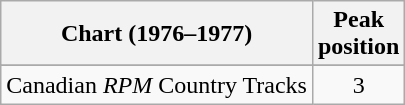<table class="wikitable">
<tr>
<th align="left">Chart (1976–1977)</th>
<th align="center">Peak<br>position</th>
</tr>
<tr>
</tr>
<tr>
<td align="left">Canadian <em>RPM</em> Country Tracks</td>
<td align="center">3</td>
</tr>
</table>
